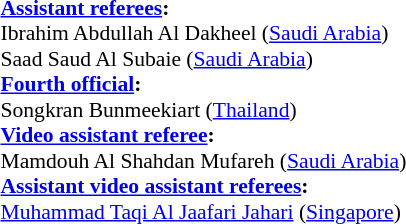<table style="width:100%; font-size:90%;">
<tr>
<td><br><strong><a href='#'>Assistant referees</a>:</strong>
<br>Ibrahim Abdullah Al Dakheel (<a href='#'>Saudi Arabia</a>)
<br>Saad Saud Al Subaie (<a href='#'>Saudi Arabia</a>)
<br><strong><a href='#'>Fourth official</a>:</strong>
<br>Songkran Bunmeekiart (<a href='#'>Thailand</a>)
<br><strong><a href='#'>Video assistant referee</a>:</strong>
<br>Mamdouh Al Shahdan Mufareh (<a href='#'>Saudi Arabia</a>)
<br><strong><a href='#'>Assistant video assistant referees</a>:</strong>
<br><a href='#'>Muhammad Taqi Al Jaafari Jahari</a> (<a href='#'>Singapore</a>)</td>
</tr>
</table>
